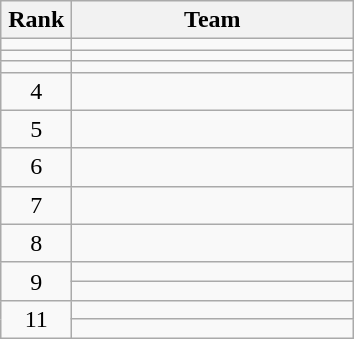<table class="wikitable" style="text-align:center;">
<tr>
<th width=40>Rank</th>
<th width=180>Team</th>
</tr>
<tr>
<td></td>
<td style="text-align:left;"></td>
</tr>
<tr>
<td></td>
<td style="text-align:left;"></td>
</tr>
<tr>
<td></td>
<td style="text-align:left;"></td>
</tr>
<tr>
<td>4</td>
<td style="text-align:left;"></td>
</tr>
<tr>
<td>5</td>
<td style="text-align:left;"></td>
</tr>
<tr>
<td>6</td>
<td style="text-align:left;"></td>
</tr>
<tr>
<td>7</td>
<td style="text-align:left;"></td>
</tr>
<tr>
<td>8</td>
<td style="text-align:left;"></td>
</tr>
<tr>
<td rowspan=2>9</td>
<td style="text-align:left;"></td>
</tr>
<tr>
<td style="text-align:left;"></td>
</tr>
<tr>
<td rowspan=2>11</td>
<td style="text-align:left;"></td>
</tr>
<tr>
<td style="text-align:left;"></td>
</tr>
</table>
